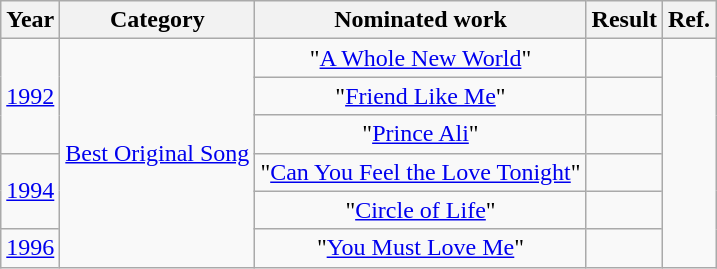<table class="wikitable plainrowheaders" style="text-align:center;">
<tr>
<th>Year</th>
<th>Category</th>
<th>Nominated work</th>
<th>Result</th>
<th>Ref.</th>
</tr>
<tr>
<td rowspan="3"><a href='#'>1992</a></td>
<td rowspan="6"><a href='#'>Best Original Song</a></td>
<td>"<a href='#'>A Whole New World</a>" </td>
<td></td>
<td rowspan="6"></td>
</tr>
<tr>
<td>"<a href='#'>Friend Like Me</a>" </td>
<td></td>
</tr>
<tr>
<td>"<a href='#'>Prince Ali</a>" </td>
<td></td>
</tr>
<tr>
<td rowspan="2"><a href='#'>1994</a></td>
<td>"<a href='#'>Can You Feel the Love Tonight</a>" </td>
<td></td>
</tr>
<tr>
<td>"<a href='#'>Circle of Life</a>" </td>
<td></td>
</tr>
<tr>
<td><a href='#'>1996</a></td>
<td>"<a href='#'>You Must Love Me</a>" </td>
<td></td>
</tr>
</table>
